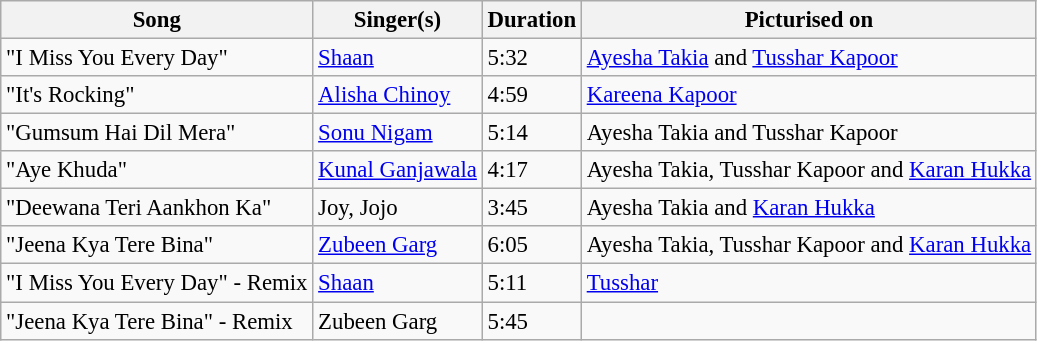<table class="wikitable tracklist" style="font-size:95%;">
<tr>
<th>Song</th>
<th>Singer(s)</th>
<th>Duration</th>
<th>Picturised on</th>
</tr>
<tr>
<td>"I Miss You Every Day"</td>
<td><a href='#'>Shaan</a></td>
<td>5:32</td>
<td><a href='#'>Ayesha Takia</a> and <a href='#'>Tusshar Kapoor</a></td>
</tr>
<tr>
<td>"It's Rocking"</td>
<td><a href='#'>Alisha Chinoy</a></td>
<td>4:59</td>
<td><a href='#'>Kareena Kapoor</a></td>
</tr>
<tr>
<td>"Gumsum Hai Dil Mera"</td>
<td><a href='#'>Sonu Nigam</a></td>
<td>5:14</td>
<td>Ayesha Takia and Tusshar Kapoor</td>
</tr>
<tr>
<td>"Aye Khuda"</td>
<td><a href='#'>Kunal Ganjawala</a></td>
<td>4:17</td>
<td>Ayesha Takia, Tusshar Kapoor and <a href='#'>Karan Hukka</a></td>
</tr>
<tr>
<td>"Deewana Teri Aankhon Ka"</td>
<td>Joy, Jojo</td>
<td>3:45</td>
<td>Ayesha Takia and <a href='#'>Karan Hukka</a></td>
</tr>
<tr>
<td>"Jeena Kya Tere Bina"</td>
<td><a href='#'>Zubeen Garg</a></td>
<td>6:05</td>
<td>Ayesha Takia, Tusshar Kapoor and <a href='#'>Karan Hukka</a></td>
</tr>
<tr>
<td>"I Miss You Every Day" - Remix</td>
<td><a href='#'>Shaan</a></td>
<td>5:11</td>
<td><a href='#'>Tusshar</a></td>
</tr>
<tr>
<td>"Jeena Kya Tere Bina" - Remix</td>
<td>Zubeen Garg</td>
<td>5:45</td>
<td></td>
</tr>
</table>
